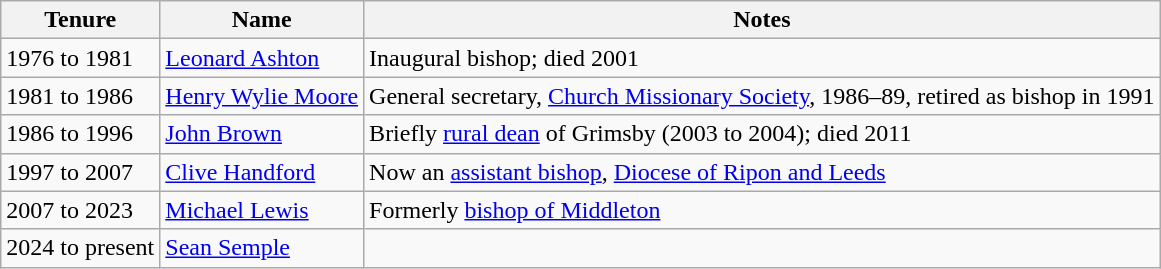<table class="wikitable">
<tr>
<th>Tenure</th>
<th>Name</th>
<th>Notes</th>
</tr>
<tr>
<td>1976 to 1981</td>
<td><a href='#'>Leonard Ashton</a></td>
<td>Inaugural bishop; died 2001</td>
</tr>
<tr>
<td>1981 to 1986</td>
<td><a href='#'>Henry Wylie Moore</a></td>
<td>General secretary, <a href='#'>Church Missionary Society</a>, 1986–89, retired as bishop in 1991</td>
</tr>
<tr>
<td>1986 to 1996</td>
<td><a href='#'>John Brown</a></td>
<td>Briefly <a href='#'>rural dean</a> of Grimsby (2003 to 2004); died 2011</td>
</tr>
<tr>
<td>1997 to 2007</td>
<td><a href='#'>Clive Handford</a></td>
<td>Now an <a href='#'>assistant bishop</a>, <a href='#'>Diocese of Ripon and Leeds</a></td>
</tr>
<tr>
<td>2007 to 2023</td>
<td><a href='#'>Michael Lewis</a></td>
<td>Formerly <a href='#'>bishop of Middleton</a></td>
</tr>
<tr>
<td>2024 to present</td>
<td><a href='#'>Sean Semple</a></td>
<td></td>
</tr>
</table>
